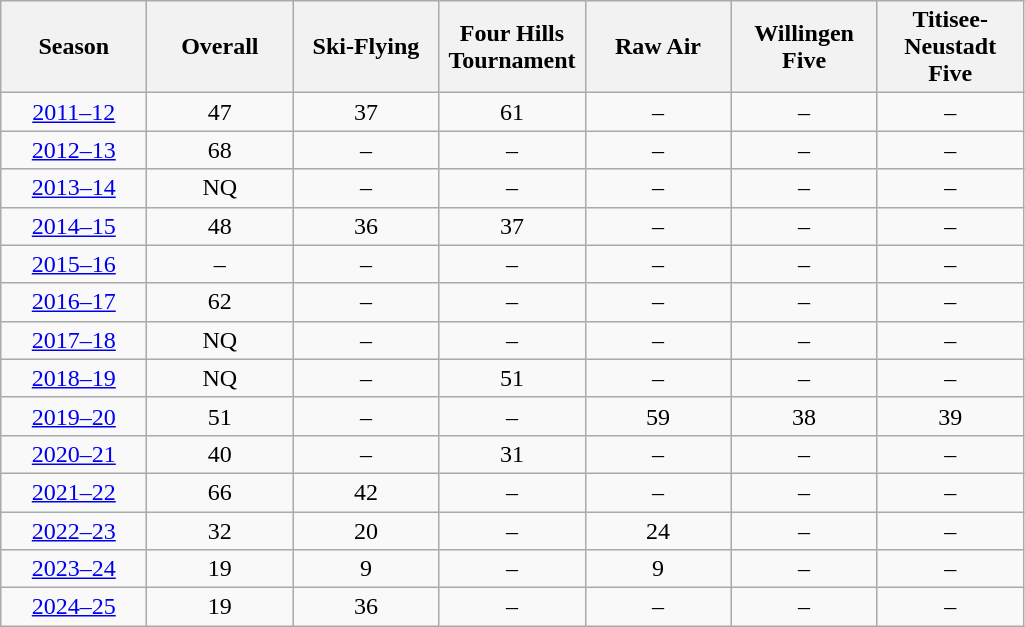<table class="wikitable">
<tr class="hintergrundfarbe5">
<th width="90">Season</th>
<th width="90">Overall</th>
<th width="90">Ski-Flying</th>
<th width="90">Four Hills<br>Tournament</th>
<th width="90">Raw Air</th>
<th width="90">Willingen Five</th>
<th width="90">Titisee-Neustadt Five</th>
</tr>
<tr>
<td align=center><a href='#'>2011–12</a></td>
<td align=center>47</td>
<td align=center>37</td>
<td align=center>61</td>
<td align=center>–</td>
<td align=center>–</td>
<td align=center>–</td>
</tr>
<tr>
<td align=center><a href='#'>2012–13</a></td>
<td align=center>68</td>
<td align=center>–</td>
<td align=center>–</td>
<td align=center>–</td>
<td align=center>–</td>
<td align=center>–</td>
</tr>
<tr>
<td align=center><a href='#'>2013–14</a></td>
<td align=center>NQ</td>
<td align=center>–</td>
<td align=center>–</td>
<td align=center>–</td>
<td align=center>–</td>
<td align=center>–</td>
</tr>
<tr>
<td align=center><a href='#'>2014–15</a></td>
<td align=center>48</td>
<td align=center>36</td>
<td align=center>37</td>
<td align=center>–</td>
<td align=center>–</td>
<td align=center>–</td>
</tr>
<tr>
<td align=center><a href='#'>2015–16</a></td>
<td align=center>–</td>
<td align=center>–</td>
<td align=center>–</td>
<td align=center>–</td>
<td align=center>–</td>
<td align=center>–</td>
</tr>
<tr>
<td align=center><a href='#'>2016–17</a></td>
<td align=center>62</td>
<td align=center>–</td>
<td align=center>–</td>
<td align=center>–</td>
<td align=center>–</td>
<td align=center>–</td>
</tr>
<tr>
<td align=center><a href='#'>2017–18</a></td>
<td align=center>NQ</td>
<td align=center>–</td>
<td align=center>–</td>
<td align=center>–</td>
<td align=center>–</td>
<td align=center>–</td>
</tr>
<tr>
<td align=center><a href='#'>2018–19</a></td>
<td align=center>NQ</td>
<td align=center>–</td>
<td align=center>51</td>
<td align=center>–</td>
<td align=center>–</td>
<td align=center>–</td>
</tr>
<tr>
<td align=center><a href='#'>2019–20</a></td>
<td align=center>51</td>
<td align=center>–</td>
<td align=center>–</td>
<td align=center>59</td>
<td align=center>38</td>
<td align=center>39</td>
</tr>
<tr>
<td align=center><a href='#'>2020–21</a></td>
<td align=center>40</td>
<td align=center>–</td>
<td align=center>31</td>
<td align=center>–</td>
<td align=center>–</td>
<td align=center>–</td>
</tr>
<tr>
<td align=center><a href='#'>2021–22</a></td>
<td align=center>66</td>
<td align=center>42</td>
<td align=center>–</td>
<td align=center>–</td>
<td align=center>–</td>
<td align=center>–</td>
</tr>
<tr>
<td align=center><a href='#'>2022–23</a></td>
<td align=center>32</td>
<td align=center>20</td>
<td align=center>–</td>
<td align=center>24</td>
<td align=center>–</td>
<td align=center>–</td>
</tr>
<tr>
<td align=center><a href='#'>2023–24</a></td>
<td align=center>19</td>
<td align=center>9</td>
<td align=center>–</td>
<td align=center>9</td>
<td align=center>–</td>
<td align=center>–</td>
</tr>
<tr>
<td align=center><a href='#'>2024–25</a></td>
<td align=center>19</td>
<td align=center>36</td>
<td align=center>–</td>
<td align=center>–</td>
<td align=center>–</td>
<td align=center>–</td>
</tr>
</table>
